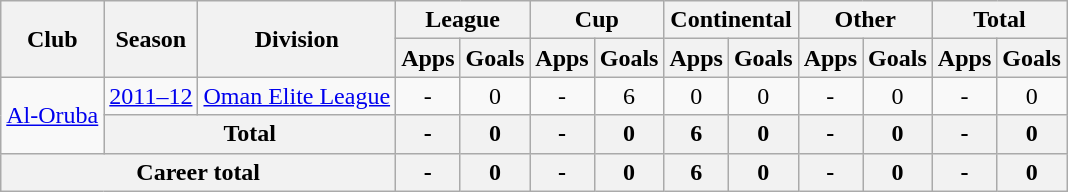<table class="wikitable" style="text-align: center;">
<tr>
<th rowspan="2">Club</th>
<th rowspan="2">Season</th>
<th rowspan="2">Division</th>
<th colspan="2">League</th>
<th colspan="2">Cup</th>
<th colspan="2">Continental</th>
<th colspan="2">Other</th>
<th colspan="2">Total</th>
</tr>
<tr>
<th>Apps</th>
<th>Goals</th>
<th>Apps</th>
<th>Goals</th>
<th>Apps</th>
<th>Goals</th>
<th>Apps</th>
<th>Goals</th>
<th>Apps</th>
<th>Goals</th>
</tr>
<tr>
<td rowspan="2"><a href='#'>Al-Oruba</a></td>
<td><a href='#'>2011–12</a></td>
<td rowspan="1"><a href='#'>Oman Elite League</a></td>
<td>-</td>
<td>0</td>
<td>-</td>
<td>6</td>
<td>0</td>
<td>0</td>
<td>-</td>
<td>0</td>
<td>-</td>
<td>0</td>
</tr>
<tr>
<th colspan="2">Total</th>
<th>-</th>
<th>0</th>
<th>-</th>
<th>0</th>
<th>6</th>
<th>0</th>
<th>-</th>
<th>0</th>
<th>-</th>
<th>0</th>
</tr>
<tr>
<th colspan="3">Career total</th>
<th>-</th>
<th>0</th>
<th>-</th>
<th>0</th>
<th>6</th>
<th>0</th>
<th>-</th>
<th>0</th>
<th>-</th>
<th>0</th>
</tr>
</table>
